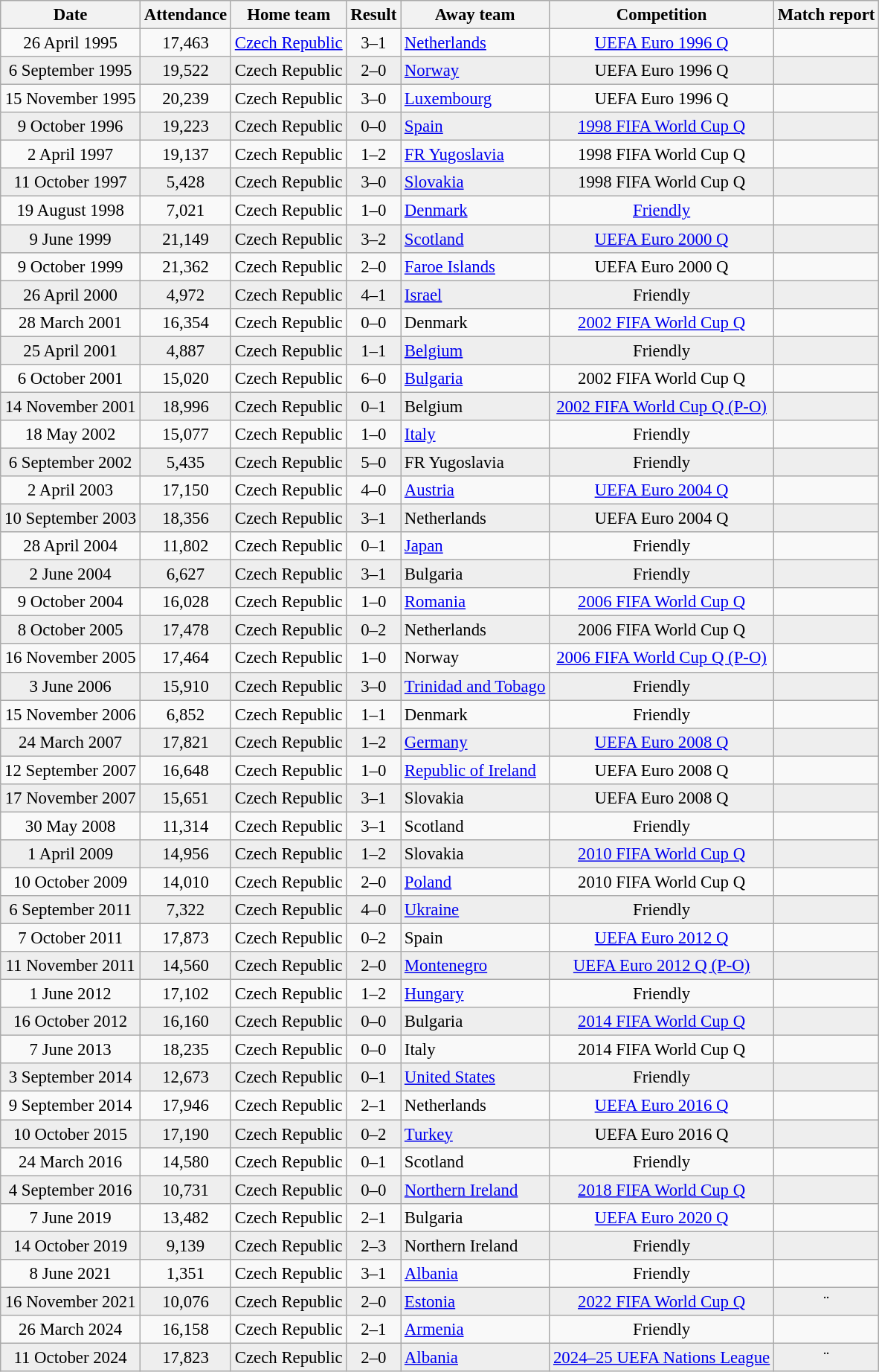<table class="wikitable" style="font-size:95%; text-align: center;">
<tr>
<th>Date</th>
<th>Attendance</th>
<th>Home team</th>
<th>Result</th>
<th>Away team</th>
<th>Competition</th>
<th>Match report</th>
</tr>
<tr>
<td>26 April 1995</td>
<td>17,463</td>
<td align=right><a href='#'>Czech Republic</a> </td>
<td>3–1</td>
<td align=left> <a href='#'>Netherlands</a></td>
<td><a href='#'>UEFA Euro 1996 Q</a></td>
<td></td>
</tr>
<tr bgcolor=#EEEEEE>
<td>6 September 1995</td>
<td>19,522</td>
<td align=right>Czech Republic </td>
<td>2–0</td>
<td align=left> <a href='#'>Norway</a></td>
<td>UEFA Euro 1996 Q</td>
<td></td>
</tr>
<tr>
<td>15 November 1995</td>
<td>20,239</td>
<td align=right>Czech Republic </td>
<td>3–0</td>
<td align=left> <a href='#'>Luxembourg</a></td>
<td>UEFA Euro 1996 Q</td>
<td></td>
</tr>
<tr bgcolor=#EEEEEE>
<td>9 October 1996</td>
<td>19,223</td>
<td align=right>Czech Republic </td>
<td>0–0</td>
<td align=left> <a href='#'>Spain</a></td>
<td><a href='#'>1998 FIFA World Cup Q</a></td>
<td></td>
</tr>
<tr>
<td>2 April 1997</td>
<td>19,137</td>
<td align=right>Czech Republic </td>
<td>1–2</td>
<td align=left> <a href='#'>FR Yugoslavia</a></td>
<td>1998 FIFA World Cup Q</td>
<td></td>
</tr>
<tr bgcolor=#EEEEEE>
<td>11 October 1997</td>
<td>5,428</td>
<td align=right>Czech Republic </td>
<td>3–0</td>
<td align=left> <a href='#'>Slovakia</a></td>
<td>1998 FIFA World Cup Q</td>
<td></td>
</tr>
<tr>
<td>19 August 1998</td>
<td>7,021</td>
<td align=right>Czech Republic </td>
<td>1–0</td>
<td align=left> <a href='#'>Denmark</a></td>
<td><a href='#'>Friendly</a></td>
<td></td>
</tr>
<tr bgcolor=#EEEEEE>
<td>9 June 1999</td>
<td>21,149</td>
<td align=right>Czech Republic </td>
<td>3–2</td>
<td align=left> <a href='#'>Scotland</a></td>
<td><a href='#'>UEFA Euro 2000 Q</a></td>
<td></td>
</tr>
<tr>
<td>9 October 1999</td>
<td>21,362</td>
<td align=right>Czech Republic </td>
<td>2–0</td>
<td align=left> <a href='#'>Faroe Islands</a></td>
<td>UEFA Euro 2000 Q</td>
<td></td>
</tr>
<tr bgcolor=#EEEEEE>
<td>26 April 2000</td>
<td>4,972</td>
<td align=right>Czech Republic </td>
<td>4–1</td>
<td align=left> <a href='#'>Israel</a></td>
<td>Friendly</td>
<td></td>
</tr>
<tr>
<td>28 March 2001</td>
<td>16,354</td>
<td align=right>Czech Republic </td>
<td>0–0</td>
<td align=left> Denmark</td>
<td><a href='#'>2002 FIFA World Cup Q</a></td>
<td></td>
</tr>
<tr bgcolor=#EEEEEE>
<td>25 April 2001</td>
<td>4,887</td>
<td align=right>Czech Republic </td>
<td>1–1</td>
<td align=left> <a href='#'>Belgium</a></td>
<td>Friendly</td>
<td></td>
</tr>
<tr>
<td>6 October 2001</td>
<td>15,020</td>
<td align=right>Czech Republic </td>
<td>6–0</td>
<td align=left> <a href='#'>Bulgaria</a></td>
<td>2002 FIFA World Cup Q</td>
<td></td>
</tr>
<tr bgcolor=#EEEEEE>
<td>14 November 2001</td>
<td>18,996</td>
<td align=right>Czech Republic </td>
<td>0–1</td>
<td align=left> Belgium</td>
<td><a href='#'>2002 FIFA World Cup Q (P-O)</a></td>
<td></td>
</tr>
<tr>
<td>18 May 2002</td>
<td>15,077</td>
<td align=right>Czech Republic </td>
<td>1–0</td>
<td align=left> <a href='#'>Italy</a></td>
<td>Friendly</td>
<td></td>
</tr>
<tr bgcolor=#EEEEEE>
<td>6 September 2002</td>
<td>5,435</td>
<td align=right>Czech Republic </td>
<td>5–0</td>
<td align=left> FR Yugoslavia</td>
<td>Friendly</td>
<td></td>
</tr>
<tr>
<td>2 April 2003</td>
<td>17,150</td>
<td align=right>Czech Republic </td>
<td>4–0</td>
<td align=left> <a href='#'>Austria</a></td>
<td><a href='#'>UEFA Euro 2004 Q</a></td>
<td></td>
</tr>
<tr bgcolor=#EEEEEE>
<td>10 September 2003</td>
<td>18,356</td>
<td align=right>Czech Republic </td>
<td>3–1</td>
<td align=left> Netherlands</td>
<td>UEFA Euro 2004 Q</td>
<td></td>
</tr>
<tr>
<td>28 April 2004</td>
<td>11,802</td>
<td align=right>Czech Republic </td>
<td>0–1</td>
<td align=left> <a href='#'>Japan</a></td>
<td>Friendly</td>
<td></td>
</tr>
<tr bgcolor=#EEEEEE>
<td>2 June 2004</td>
<td>6,627</td>
<td align=right>Czech Republic </td>
<td>3–1</td>
<td align=left> Bulgaria</td>
<td>Friendly</td>
<td></td>
</tr>
<tr>
<td>9 October 2004</td>
<td>16,028</td>
<td align=right>Czech Republic </td>
<td>1–0</td>
<td align=left> <a href='#'>Romania</a></td>
<td><a href='#'>2006 FIFA World Cup Q</a></td>
<td></td>
</tr>
<tr bgcolor=#EEEEEE>
<td>8 October 2005</td>
<td>17,478</td>
<td align=right>Czech Republic </td>
<td>0–2</td>
<td align=left> Netherlands</td>
<td>2006 FIFA World Cup Q</td>
<td></td>
</tr>
<tr>
<td>16 November 2005</td>
<td>17,464</td>
<td align=right>Czech Republic </td>
<td>1–0</td>
<td align=left> Norway</td>
<td><a href='#'>2006 FIFA World Cup Q (P-O)</a></td>
<td></td>
</tr>
<tr bgcolor=#EEEEEE>
<td>3 June 2006</td>
<td>15,910</td>
<td align=right>Czech Republic </td>
<td>3–0</td>
<td align=left> <a href='#'>Trinidad and Tobago</a></td>
<td>Friendly</td>
<td></td>
</tr>
<tr>
<td>15 November 2006</td>
<td>6,852</td>
<td align=right>Czech Republic </td>
<td>1–1</td>
<td align=left> Denmark</td>
<td>Friendly</td>
<td></td>
</tr>
<tr bgcolor=#EEEEEE>
<td>24 March 2007</td>
<td>17,821</td>
<td align=right>Czech Republic </td>
<td>1–2</td>
<td align=left> <a href='#'>Germany</a></td>
<td><a href='#'>UEFA Euro 2008 Q</a></td>
<td></td>
</tr>
<tr>
<td>12 September 2007</td>
<td>16,648</td>
<td align=right>Czech Republic </td>
<td>1–0</td>
<td align=left> <a href='#'>Republic of Ireland</a></td>
<td>UEFA Euro 2008 Q</td>
<td></td>
</tr>
<tr bgcolor=#EEEEEE>
<td>17 November 2007</td>
<td>15,651</td>
<td align=right>Czech Republic </td>
<td>3–1</td>
<td align=left> Slovakia</td>
<td>UEFA Euro 2008 Q</td>
<td></td>
</tr>
<tr>
<td>30 May 2008</td>
<td>11,314</td>
<td align=right>Czech Republic </td>
<td>3–1</td>
<td align=left> Scotland</td>
<td>Friendly</td>
<td></td>
</tr>
<tr bgcolor=#EEEEEE>
<td>1 April 2009</td>
<td>14,956</td>
<td align=right>Czech Republic </td>
<td>1–2</td>
<td align=left> Slovakia</td>
<td><a href='#'>2010 FIFA World Cup Q</a></td>
<td></td>
</tr>
<tr>
<td>10 October 2009</td>
<td>14,010</td>
<td align=right>Czech Republic </td>
<td>2–0</td>
<td align=left> <a href='#'>Poland</a></td>
<td>2010 FIFA World Cup Q</td>
<td></td>
</tr>
<tr bgcolor=#EEEEEE>
<td>6 September 2011</td>
<td>7,322</td>
<td align=right>Czech Republic </td>
<td>4–0</td>
<td align=left> <a href='#'>Ukraine</a></td>
<td>Friendly</td>
<td></td>
</tr>
<tr>
<td>7 October 2011</td>
<td>17,873</td>
<td align=right>Czech Republic </td>
<td>0–2</td>
<td align=left> Spain</td>
<td><a href='#'>UEFA Euro 2012 Q</a></td>
<td></td>
</tr>
<tr bgcolor=#EEEEEE>
<td>11 November 2011</td>
<td>14,560</td>
<td align=right>Czech Republic </td>
<td>2–0</td>
<td align=left> <a href='#'>Montenegro</a></td>
<td><a href='#'>UEFA Euro 2012 Q (P-O)</a></td>
<td></td>
</tr>
<tr>
<td>1 June 2012</td>
<td>17,102</td>
<td align=right>Czech Republic </td>
<td>1–2</td>
<td align=left> <a href='#'>Hungary</a></td>
<td>Friendly</td>
<td></td>
</tr>
<tr bgcolor=#EEEEEE>
<td>16 October 2012</td>
<td>16,160</td>
<td align=right>Czech Republic </td>
<td>0–0</td>
<td align=left> Bulgaria</td>
<td><a href='#'>2014 FIFA World Cup Q</a></td>
<td></td>
</tr>
<tr>
<td>7 June 2013</td>
<td>18,235</td>
<td align=right>Czech Republic </td>
<td>0–0</td>
<td align=left> Italy</td>
<td>2014 FIFA World Cup Q</td>
<td></td>
</tr>
<tr bgcolor=#EEEEEE>
<td>3 September 2014</td>
<td>12,673</td>
<td align=right>Czech Republic </td>
<td>0–1</td>
<td align=left> <a href='#'>United States</a></td>
<td>Friendly</td>
<td></td>
</tr>
<tr>
<td>9 September 2014</td>
<td>17,946</td>
<td align=right>Czech Republic </td>
<td>2–1</td>
<td align=left> Netherlands</td>
<td><a href='#'>UEFA Euro 2016 Q</a></td>
<td></td>
</tr>
<tr bgcolor=#EEEEEE>
<td>10 October 2015</td>
<td>17,190</td>
<td align=right>Czech Republic </td>
<td>0–2</td>
<td align=left> <a href='#'>Turkey</a></td>
<td>UEFA Euro 2016 Q</td>
<td></td>
</tr>
<tr>
<td>24 March 2016</td>
<td>14,580</td>
<td align=right>Czech Republic </td>
<td>0–1</td>
<td align=left> Scotland</td>
<td>Friendly</td>
<td></td>
</tr>
<tr bgcolor=#EEEEEE>
<td>4 September 2016</td>
<td>10,731</td>
<td align=right>Czech Republic </td>
<td>0–0</td>
<td align=left> <a href='#'>Northern Ireland</a></td>
<td><a href='#'>2018 FIFA World Cup Q</a></td>
<td></td>
</tr>
<tr>
<td>7 June 2019</td>
<td>13,482</td>
<td align=right>Czech Republic </td>
<td>2–1</td>
<td align=left> Bulgaria</td>
<td><a href='#'>UEFA Euro 2020 Q</a></td>
<td></td>
</tr>
<tr bgcolor=#EEEEEE>
<td>14 October 2019</td>
<td>9,139</td>
<td align=right>Czech Republic </td>
<td>2–3</td>
<td align=left> Northern Ireland</td>
<td>Friendly</td>
<td></td>
</tr>
<tr>
<td>8 June 2021</td>
<td>1,351</td>
<td align=right>Czech Republic </td>
<td>3–1</td>
<td align=left> <a href='#'>Albania</a></td>
<td>Friendly</td>
<td></td>
</tr>
<tr bgcolor=#EEEEEE>
<td>16 November 2021</td>
<td>10,076</td>
<td align=right>Czech Republic </td>
<td>2–0</td>
<td align=left> <a href='#'>Estonia</a></td>
<td><a href='#'>2022 FIFA World Cup Q</a></td>
<td>¨</td>
</tr>
<tr>
<td>26 March 2024</td>
<td>16,158</td>
<td align=right>Czech Republic </td>
<td>2–1</td>
<td align=left> <a href='#'>Armenia</a></td>
<td>Friendly</td>
<td></td>
</tr>
<tr bgcolor=#EEEEEE>
<td>11 October 2024</td>
<td>17,823</td>
<td align=right>Czech Republic </td>
<td>2–0</td>
<td align=left> <a href='#'>Albania</a></td>
<td><a href='#'>2024–25 UEFA Nations League</a></td>
<td>¨</td>
</tr>
</table>
